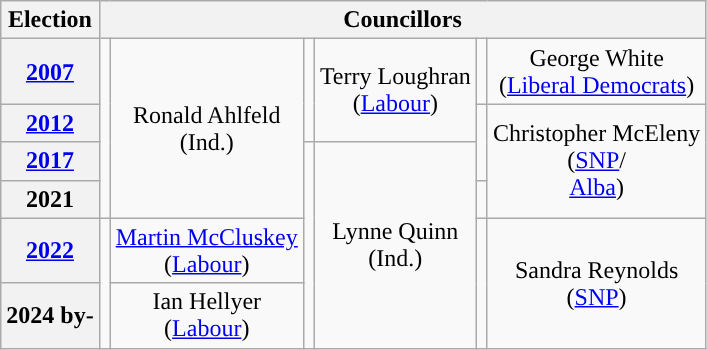<table class="wikitable" style="text-align:center">
<tr>
<th>Election</th>
<th colspan=8>Councillors</th>
</tr>
<tr>
<th><a href='#'>2007</a></th>
<td rowspan=4; style="background-color: "></td>
<td rowspan=4>Ronald Ahlfeld<br>(Ind.)</td>
<td rowspan=2; style="background-color: "></td>
<td rowspan=2>Terry Loughran<br>(<a href='#'>Labour</a>)</td>
<td rowspan=1; style="background-color: "></td>
<td rowspan=1>George White<br>(<a href='#'>Liberal Democrats</a>)</td>
</tr>
<tr>
<th><a href='#'>2012</a></th>
<td rowspan=2; style="background-color: "></td>
<td rowspan=3>Christopher McEleny<br>(<a href='#'>SNP</a>/<br><a href='#'>Alba</a>)</td>
</tr>
<tr>
<th><a href='#'>2017</a></th>
<td rowspan=4; style="background-color: "></td>
<td rowspan=4>Lynne Quinn<br>(Ind.)</td>
</tr>
<tr>
<th>2021</th>
<td rowspan=1; style="background-color: "></td>
</tr>
<tr>
<th><a href='#'>2022</a></th>
<td rowspan=2; style="background-color: "></td>
<td rowspan=1><a href='#'>Martin McCluskey</a><br>(<a href='#'>Labour</a>)</td>
<td rowspan=2; style="background-color: "></td>
<td rowspan=2>Sandra Reynolds<br>(<a href='#'>SNP</a>)</td>
</tr>
<tr>
<th>2024 by-</th>
<td rowspan=1>Ian Hellyer<br>(<a href='#'>Labour</a>)</td>
</tr>
</table>
